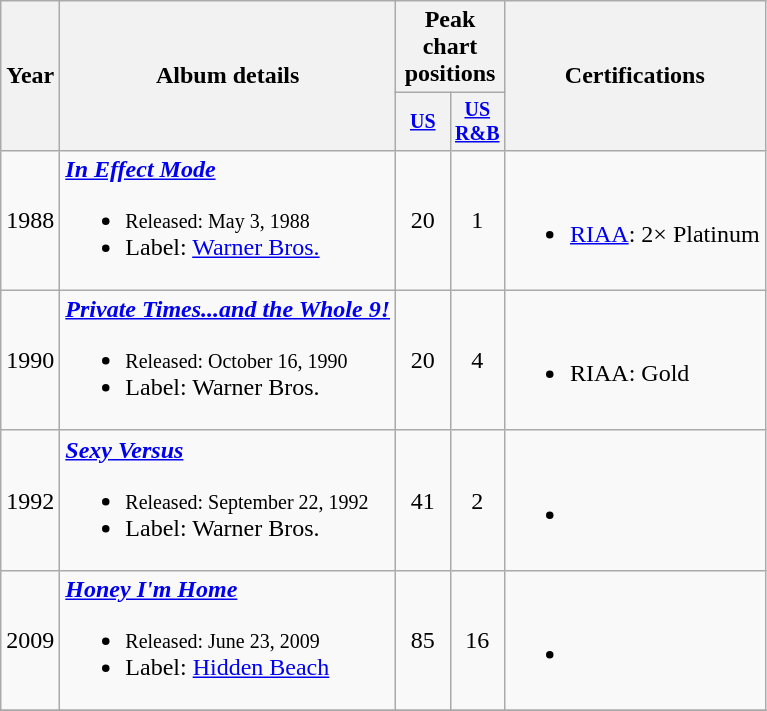<table class="wikitable">
<tr>
<th rowspan="2">Year</th>
<th rowspan="2">Album details</th>
<th colspan="2">Peak chart positions</th>
<th rowspan="2">Certifications</th>
</tr>
<tr style="font-size:smaller;">
<th width="30"><a href='#'>US</a><br></th>
<th width="30"><a href='#'>US R&B</a><br></th>
</tr>
<tr>
<td>1988</td>
<td><strong><em><a href='#'>In Effect Mode</a></em></strong><br><ul><li><small>Released: May 3, 1988</small></li><li>Label: <a href='#'>Warner Bros.</a></li></ul></td>
<td align="center">20</td>
<td align="center">1</td>
<td><br><ul><li><a href='#'>RIAA</a>: 2× Platinum</li></ul></td>
</tr>
<tr>
<td>1990</td>
<td><strong><em><a href='#'>Private Times...and the Whole 9!</a></em></strong><br><ul><li><small>Released: October 16, 1990</small></li><li>Label: Warner Bros.</li></ul></td>
<td align="center">20</td>
<td align="center">4</td>
<td><br><ul><li>RIAA: Gold</li></ul></td>
</tr>
<tr>
<td>1992</td>
<td><strong><em><a href='#'>Sexy Versus</a></em></strong><br><ul><li><small>Released: September 22, 1992</small></li><li>Label: Warner Bros.</li></ul></td>
<td align="center">41</td>
<td align="center">2</td>
<td><br><ul><li></li></ul></td>
</tr>
<tr>
<td>2009</td>
<td><strong><em><a href='#'>Honey I'm Home</a></em></strong><br><ul><li><small>Released: June 23, 2009</small></li><li>Label: <a href='#'>Hidden Beach</a></li></ul></td>
<td align="center">85</td>
<td align="center">16</td>
<td><br><ul><li></li></ul></td>
</tr>
<tr>
</tr>
</table>
